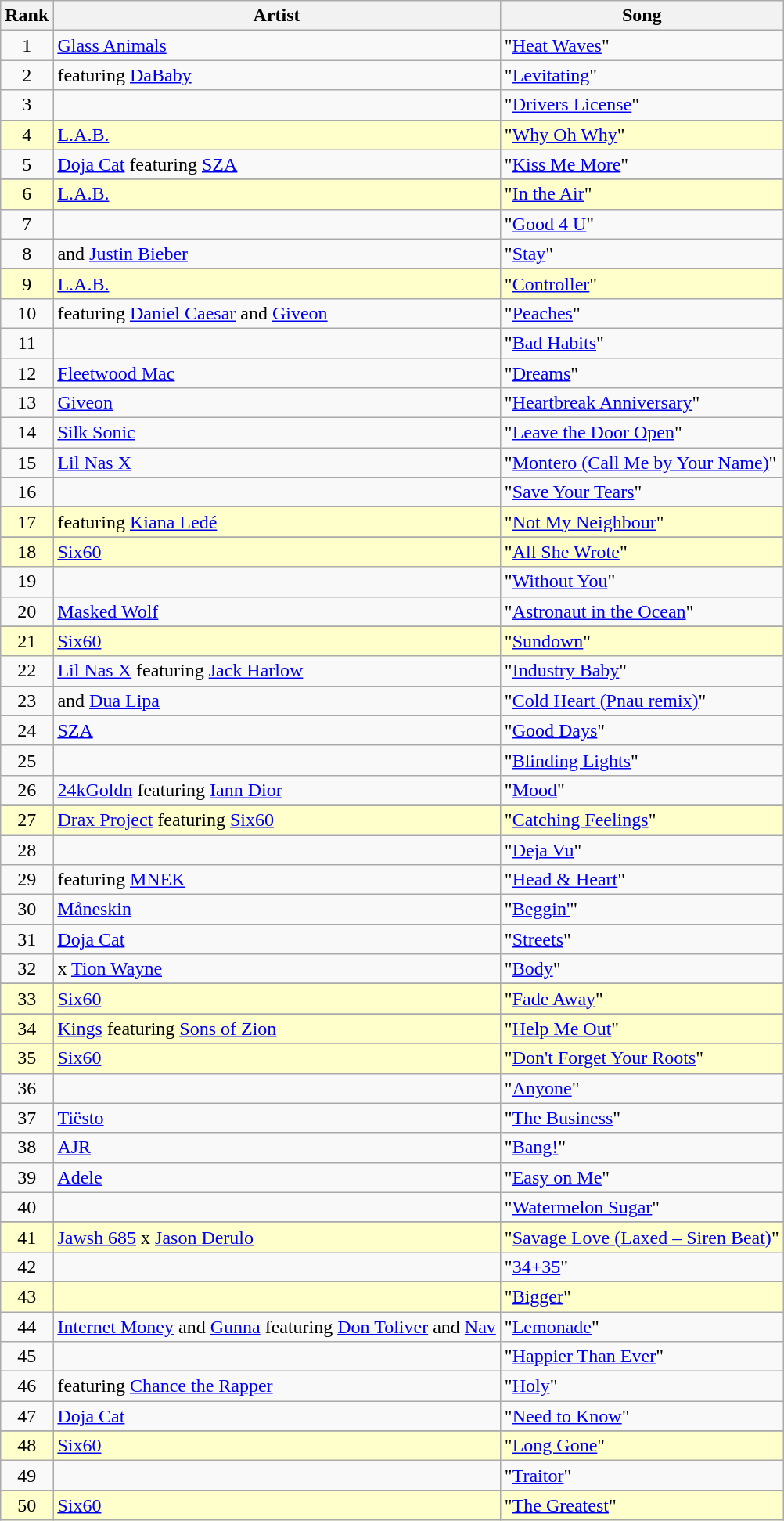<table class="wikitable sortable">
<tr>
<th>Rank</th>
<th>Artist</th>
<th>Song</th>
</tr>
<tr>
<td align="center">1</td>
<td><a href='#'>Glass Animals</a></td>
<td>"<a href='#'>Heat Waves</a>"</td>
</tr>
<tr>
<td align="center">2</td>
<td> featuring <a href='#'>DaBaby</a></td>
<td>"<a href='#'>Levitating</a>"</td>
</tr>
<tr>
<td align="center">3</td>
<td></td>
<td>"<a href='#'>Drivers License</a>"</td>
</tr>
<tr>
</tr>
<tr bgcolor="#FFFFCC">
<td align="center">4</td>
<td><a href='#'>L.A.B.</a></td>
<td>"<a href='#'>Why Oh Why</a>"</td>
</tr>
<tr>
<td align="center">5</td>
<td><a href='#'>Doja Cat</a> featuring <a href='#'>SZA</a></td>
<td>"<a href='#'>Kiss Me More</a>"</td>
</tr>
<tr>
</tr>
<tr bgcolor="#FFFFCC">
<td align="center">6</td>
<td><a href='#'>L.A.B.</a></td>
<td>"<a href='#'>In the Air</a>"</td>
</tr>
<tr>
<td align="center">7</td>
<td></td>
<td>"<a href='#'>Good 4 U</a>"</td>
</tr>
<tr>
<td align="center">8</td>
<td> and <a href='#'>Justin Bieber</a></td>
<td>"<a href='#'>Stay</a>"</td>
</tr>
<tr>
</tr>
<tr bgcolor="#FFFFCC">
<td align="center">9</td>
<td><a href='#'>L.A.B.</a></td>
<td>"<a href='#'>Controller</a>"</td>
</tr>
<tr>
<td align="center">10</td>
<td> featuring <a href='#'>Daniel Caesar</a> and <a href='#'>Giveon</a></td>
<td>"<a href='#'>Peaches</a>"</td>
</tr>
<tr>
<td align="center">11</td>
<td></td>
<td>"<a href='#'>Bad Habits</a>"</td>
</tr>
<tr>
<td align="center">12</td>
<td><a href='#'>Fleetwood Mac</a></td>
<td>"<a href='#'>Dreams</a>"</td>
</tr>
<tr>
<td align="center">13</td>
<td><a href='#'>Giveon</a></td>
<td>"<a href='#'>Heartbreak Anniversary</a>"</td>
</tr>
<tr>
<td align="center">14</td>
<td><a href='#'>Silk Sonic</a></td>
<td>"<a href='#'>Leave the Door Open</a>"</td>
</tr>
<tr>
<td align="center">15</td>
<td><a href='#'>Lil Nas X</a></td>
<td>"<a href='#'>Montero (Call Me by Your Name)</a>"</td>
</tr>
<tr>
<td align="center">16</td>
<td></td>
<td>"<a href='#'>Save Your Tears</a>"</td>
</tr>
<tr>
</tr>
<tr bgcolor="#FFFFCC">
<td align="center">17</td>
<td> featuring <a href='#'>Kiana Ledé</a></td>
<td>"<a href='#'>Not My Neighbour</a>"</td>
</tr>
<tr>
</tr>
<tr bgcolor="#FFFFCC">
<td align="center">18</td>
<td><a href='#'>Six60</a></td>
<td>"<a href='#'>All She Wrote</a>"</td>
</tr>
<tr>
<td align="center">19</td>
<td></td>
<td>"<a href='#'>Without You</a>"</td>
</tr>
<tr>
<td align="center">20</td>
<td><a href='#'>Masked Wolf</a></td>
<td>"<a href='#'>Astronaut in the Ocean</a>"</td>
</tr>
<tr>
</tr>
<tr bgcolor="#FFFFCC">
<td align="center">21</td>
<td><a href='#'>Six60</a></td>
<td>"<a href='#'>Sundown</a>"</td>
</tr>
<tr>
<td align="center">22</td>
<td><a href='#'>Lil Nas X</a> featuring <a href='#'>Jack Harlow</a></td>
<td>"<a href='#'>Industry Baby</a>"</td>
</tr>
<tr>
<td align="center">23</td>
<td> and <a href='#'>Dua Lipa</a></td>
<td>"<a href='#'>Cold Heart (Pnau remix)</a>"</td>
</tr>
<tr>
<td align="center">24</td>
<td><a href='#'>SZA</a></td>
<td>"<a href='#'>Good Days</a>"</td>
</tr>
<tr>
<td align="center">25</td>
<td></td>
<td>"<a href='#'>Blinding Lights</a>"</td>
</tr>
<tr>
<td align="center">26</td>
<td><a href='#'>24kGoldn</a> featuring <a href='#'>Iann Dior</a></td>
<td>"<a href='#'>Mood</a>"</td>
</tr>
<tr>
</tr>
<tr bgcolor="#FFFFCC">
<td align="center">27</td>
<td><a href='#'>Drax Project</a> featuring <a href='#'>Six60</a></td>
<td>"<a href='#'>Catching Feelings</a>"</td>
</tr>
<tr>
<td align="center">28</td>
<td></td>
<td>"<a href='#'>Deja Vu</a>"</td>
</tr>
<tr>
<td align="center">29</td>
<td> featuring <a href='#'>MNEK</a></td>
<td>"<a href='#'>Head & Heart</a>"</td>
</tr>
<tr>
<td align="center">30</td>
<td><a href='#'>Måneskin</a></td>
<td>"<a href='#'>Beggin'</a>"</td>
</tr>
<tr>
<td align="center">31</td>
<td><a href='#'>Doja Cat</a></td>
<td>"<a href='#'>Streets</a>"</td>
</tr>
<tr>
<td align="center">32</td>
<td> x <a href='#'>Tion Wayne</a></td>
<td>"<a href='#'>Body</a>"</td>
</tr>
<tr>
</tr>
<tr bgcolor="#FFFFCC">
<td align="center">33</td>
<td><a href='#'>Six60</a></td>
<td>"<a href='#'>Fade Away</a>"</td>
</tr>
<tr>
</tr>
<tr bgcolor="#FFFFCC">
<td align="center">34</td>
<td><a href='#'>Kings</a> featuring <a href='#'>Sons of Zion</a></td>
<td>"<a href='#'>Help Me Out</a>"</td>
</tr>
<tr>
</tr>
<tr bgcolor="#FFFFCC">
<td align="center">35</td>
<td><a href='#'>Six60</a></td>
<td>"<a href='#'>Don't Forget Your Roots</a>"</td>
</tr>
<tr>
<td align="center">36</td>
<td></td>
<td>"<a href='#'>Anyone</a>"</td>
</tr>
<tr>
<td align="center">37</td>
<td><a href='#'>Tiësto</a></td>
<td>"<a href='#'>The Business</a>"</td>
</tr>
<tr>
<td align="center">38</td>
<td><a href='#'>AJR</a></td>
<td>"<a href='#'>Bang!</a>"</td>
</tr>
<tr>
<td align="center">39</td>
<td><a href='#'>Adele</a></td>
<td>"<a href='#'>Easy on Me</a>"</td>
</tr>
<tr>
<td align="center">40</td>
<td></td>
<td>"<a href='#'>Watermelon Sugar</a>"</td>
</tr>
<tr>
</tr>
<tr bgcolor="#FFFFCC">
<td align="center">41</td>
<td><a href='#'>Jawsh 685</a> x <a href='#'>Jason Derulo</a></td>
<td>"<a href='#'>Savage Love (Laxed – Siren Beat)</a>"</td>
</tr>
<tr>
<td align="center">42</td>
<td></td>
<td>"<a href='#'>34+35</a>"</td>
</tr>
<tr>
</tr>
<tr bgcolor="#FFFFCC">
<td align="center">43</td>
<td></td>
<td>"<a href='#'>Bigger</a>"</td>
</tr>
<tr>
<td align="center">44</td>
<td><a href='#'>Internet Money</a> and <a href='#'>Gunna</a> featuring <a href='#'>Don Toliver</a> and <a href='#'>Nav</a></td>
<td>"<a href='#'>Lemonade</a>"</td>
</tr>
<tr>
<td align="center">45</td>
<td></td>
<td>"<a href='#'>Happier Than Ever</a>"</td>
</tr>
<tr>
<td align="center">46</td>
<td> featuring <a href='#'>Chance the Rapper</a></td>
<td>"<a href='#'>Holy</a>"</td>
</tr>
<tr>
<td align="center">47</td>
<td><a href='#'>Doja Cat</a></td>
<td>"<a href='#'>Need to Know</a>"</td>
</tr>
<tr>
</tr>
<tr bgcolor="#FFFFCC">
<td align="center">48</td>
<td><a href='#'>Six60</a></td>
<td>"<a href='#'>Long Gone</a>"</td>
</tr>
<tr>
<td align="center">49</td>
<td></td>
<td>"<a href='#'>Traitor</a>"</td>
</tr>
<tr>
</tr>
<tr bgcolor="#FFFFCC">
<td align="center">50</td>
<td><a href='#'>Six60</a></td>
<td>"<a href='#'>The Greatest</a>"</td>
</tr>
</table>
